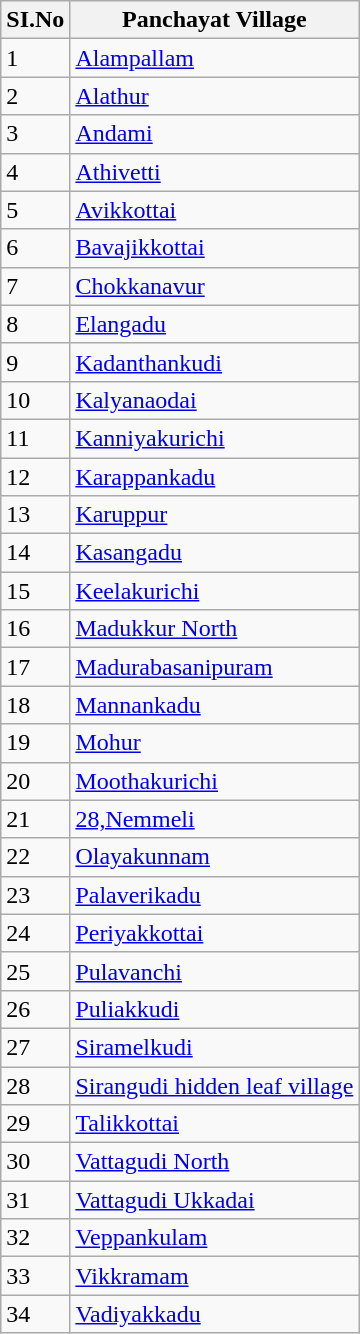<table class="wikitable sortable">
<tr>
<th>SI.No</th>
<th>Panchayat Village</th>
</tr>
<tr>
<td>1</td>
<td><a href='#'>Alampallam</a></td>
</tr>
<tr>
<td>2</td>
<td><a href='#'>Alathur</a></td>
</tr>
<tr>
<td>3</td>
<td><a href='#'>Andami</a></td>
</tr>
<tr>
<td>4</td>
<td><a href='#'>Athivetti</a></td>
</tr>
<tr>
<td>5</td>
<td><a href='#'>Avikkottai</a></td>
</tr>
<tr>
<td>6</td>
<td><a href='#'>Bavajikkottai</a></td>
</tr>
<tr>
<td>7</td>
<td><a href='#'>Chokkanavur</a></td>
</tr>
<tr>
<td>8</td>
<td><a href='#'>Elangadu</a></td>
</tr>
<tr>
<td>9</td>
<td><a href='#'>Kadanthankudi</a></td>
</tr>
<tr>
<td>10</td>
<td><a href='#'>Kalyanaodai</a></td>
</tr>
<tr>
<td>11</td>
<td><a href='#'>Kanniyakurichi</a></td>
</tr>
<tr>
<td>12</td>
<td><a href='#'>Karappankadu</a></td>
</tr>
<tr>
<td>13</td>
<td><a href='#'>Karuppur</a></td>
</tr>
<tr>
<td>14</td>
<td><a href='#'>Kasangadu</a></td>
</tr>
<tr>
<td>15</td>
<td><a href='#'>Keelakurichi</a></td>
</tr>
<tr>
<td>16</td>
<td><a href='#'>Madukkur North</a></td>
</tr>
<tr>
<td>17</td>
<td><a href='#'>Madurabasanipuram</a></td>
</tr>
<tr>
<td>18</td>
<td><a href='#'>Mannankadu</a></td>
</tr>
<tr>
<td>19</td>
<td><a href='#'>Mohur</a></td>
</tr>
<tr>
<td>20</td>
<td><a href='#'>Moothakurichi</a></td>
</tr>
<tr>
<td>21</td>
<td><a href='#'>28,Nemmeli</a></td>
</tr>
<tr>
<td>22</td>
<td><a href='#'>Olayakunnam</a></td>
</tr>
<tr>
<td>23</td>
<td><a href='#'>Palaverikadu</a></td>
</tr>
<tr>
<td>24</td>
<td><a href='#'>Periyakkottai</a></td>
</tr>
<tr>
<td>25</td>
<td><a href='#'>Pulavanchi</a></td>
</tr>
<tr>
<td>26</td>
<td><a href='#'>Puliakkudi</a></td>
</tr>
<tr>
<td>27</td>
<td><a href='#'>Siramelkudi</a></td>
</tr>
<tr>
<td>28</td>
<td><a href='#'>Sirangudi hidden leaf village</a></td>
</tr>
<tr>
<td>29</td>
<td><a href='#'>Talikkottai</a></td>
</tr>
<tr>
<td>30</td>
<td><a href='#'>Vattagudi North</a></td>
</tr>
<tr>
<td>31</td>
<td><a href='#'>Vattagudi Ukkadai</a></td>
</tr>
<tr>
<td>32</td>
<td><a href='#'>Veppankulam</a></td>
</tr>
<tr>
<td>33</td>
<td><a href='#'>Vikkramam</a></td>
</tr>
<tr>
<td>34</td>
<td><a href='#'>Vadiyakkadu</a></td>
</tr>
</table>
